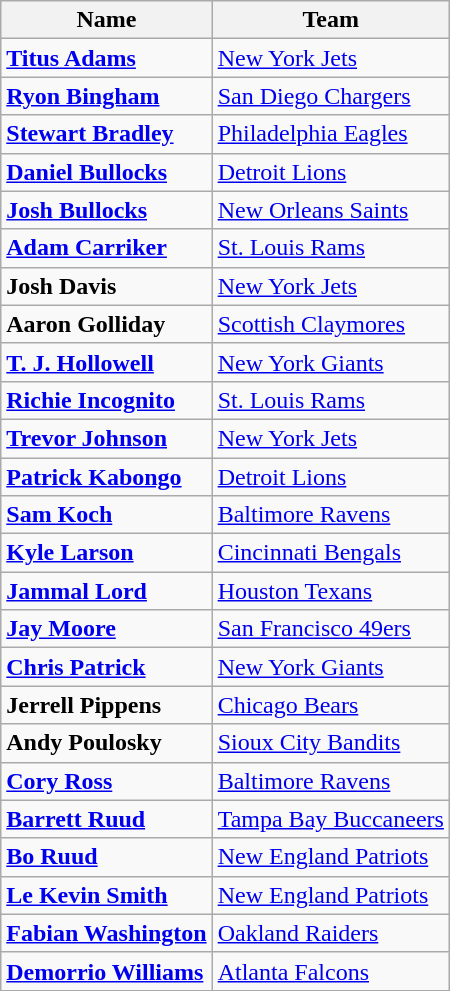<table class="wikitable">
<tr>
<th>Name</th>
<th>Team</th>
</tr>
<tr>
<td><strong><a href='#'>Titus Adams</a></strong></td>
<td><a href='#'>New York Jets</a></td>
</tr>
<tr>
<td><strong><a href='#'>Ryon Bingham</a></strong></td>
<td><a href='#'>San Diego Chargers</a></td>
</tr>
<tr>
<td><strong><a href='#'>Stewart Bradley</a></strong></td>
<td><a href='#'>Philadelphia Eagles</a></td>
</tr>
<tr>
<td><strong><a href='#'>Daniel Bullocks</a></strong></td>
<td><a href='#'>Detroit Lions</a></td>
</tr>
<tr>
<td><strong><a href='#'>Josh Bullocks</a></strong></td>
<td><a href='#'>New Orleans Saints</a></td>
</tr>
<tr>
<td><strong><a href='#'>Adam Carriker</a></strong></td>
<td><a href='#'>St. Louis Rams</a></td>
</tr>
<tr>
<td><strong>Josh Davis</strong></td>
<td><a href='#'>New York Jets</a></td>
</tr>
<tr>
<td><strong>Aaron Golliday</strong></td>
<td><a href='#'>Scottish Claymores</a></td>
</tr>
<tr>
<td><strong><a href='#'>T. J. Hollowell</a></strong></td>
<td><a href='#'>New York Giants</a></td>
</tr>
<tr>
<td><strong><a href='#'>Richie Incognito</a></strong></td>
<td><a href='#'>St. Louis Rams</a></td>
</tr>
<tr>
<td><strong><a href='#'>Trevor Johnson</a></strong></td>
<td><a href='#'>New York Jets</a></td>
</tr>
<tr>
<td><strong><a href='#'>Patrick Kabongo</a></strong></td>
<td><a href='#'>Detroit Lions</a></td>
</tr>
<tr>
<td><strong><a href='#'>Sam Koch</a></strong></td>
<td><a href='#'>Baltimore Ravens</a></td>
</tr>
<tr>
<td><strong><a href='#'>Kyle Larson</a></strong></td>
<td><a href='#'>Cincinnati Bengals</a></td>
</tr>
<tr>
<td><strong><a href='#'>Jammal Lord</a></strong></td>
<td><a href='#'>Houston Texans</a></td>
</tr>
<tr>
<td><strong><a href='#'>Jay Moore</a></strong></td>
<td><a href='#'>San Francisco 49ers</a></td>
</tr>
<tr>
<td><strong><a href='#'>Chris Patrick</a></strong></td>
<td><a href='#'>New York Giants</a></td>
</tr>
<tr>
<td><strong>Jerrell Pippens</strong></td>
<td><a href='#'>Chicago Bears</a></td>
</tr>
<tr>
<td><strong>Andy Poulosky</strong></td>
<td><a href='#'>Sioux City Bandits</a></td>
</tr>
<tr>
<td><strong><a href='#'>Cory Ross</a></strong></td>
<td><a href='#'>Baltimore Ravens</a></td>
</tr>
<tr>
<td><strong><a href='#'>Barrett Ruud</a></strong></td>
<td><a href='#'>Tampa Bay Buccaneers</a></td>
</tr>
<tr>
<td><strong><a href='#'>Bo Ruud</a></strong></td>
<td><a href='#'>New England Patriots</a></td>
</tr>
<tr>
<td><strong><a href='#'>Le Kevin Smith</a></strong></td>
<td><a href='#'>New England Patriots</a></td>
</tr>
<tr>
<td><strong><a href='#'>Fabian Washington</a></strong></td>
<td><a href='#'>Oakland Raiders</a></td>
</tr>
<tr>
<td><strong><a href='#'>Demorrio Williams</a></strong></td>
<td><a href='#'>Atlanta Falcons</a></td>
</tr>
</table>
